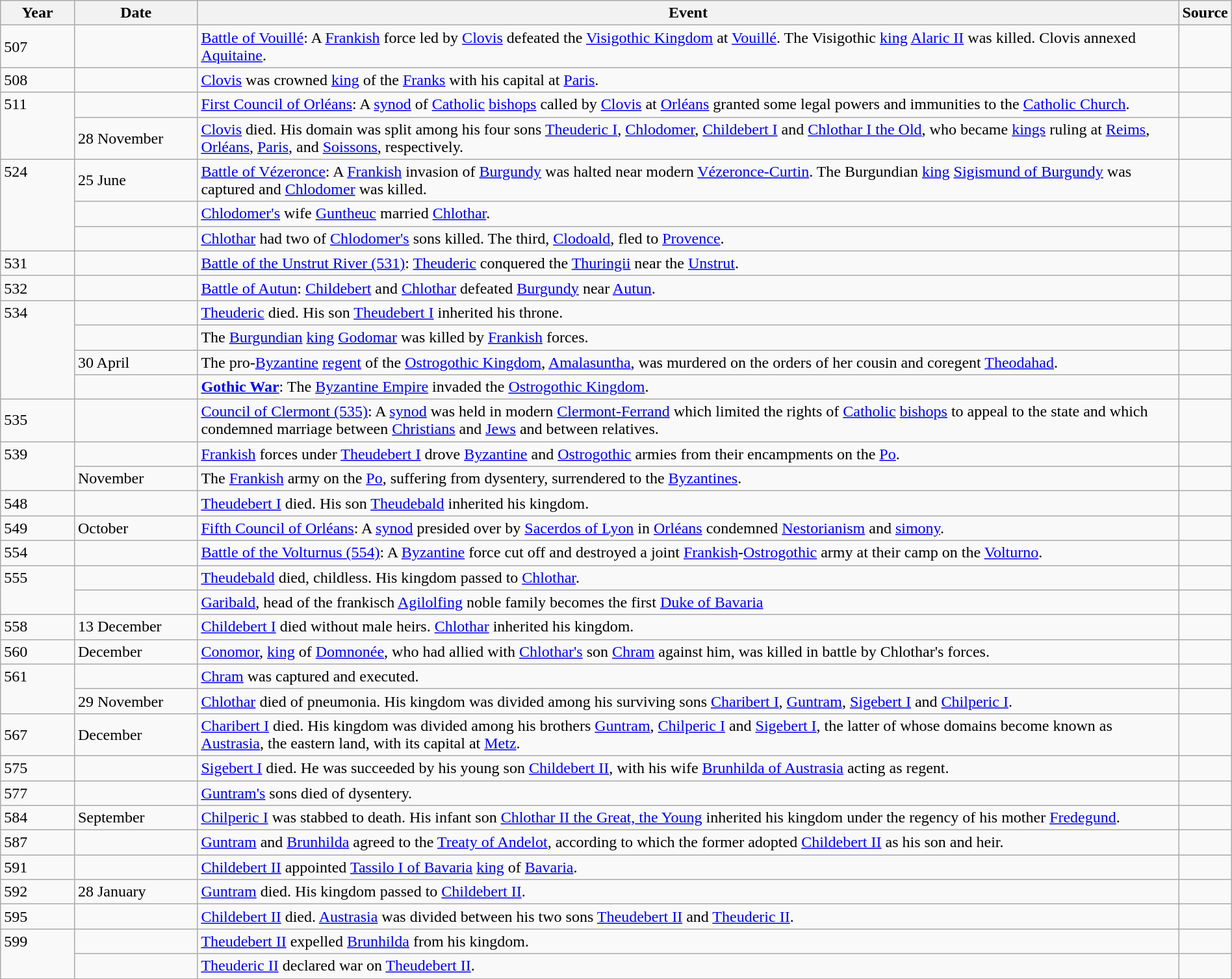<table class="wikitable" width="100%">
<tr>
<th style="width:6%">Year</th>
<th style="width:10%">Date</th>
<th>Event</th>
<th>Source</th>
</tr>
<tr>
<td>507</td>
<td></td>
<td><a href='#'>Battle of Vouillé</a>: A <a href='#'>Frankish</a> force led by <a href='#'>Clovis</a> defeated the <a href='#'>Visigothic Kingdom</a> at <a href='#'>Vouillé</a>.  The Visigothic <a href='#'>king</a> <a href='#'>Alaric II</a> was killed.  Clovis annexed <a href='#'>Aquitaine</a>.</td>
<td></td>
</tr>
<tr>
<td>508</td>
<td></td>
<td><a href='#'>Clovis</a> was crowned <a href='#'>king</a> of the <a href='#'>Franks</a> with his capital at <a href='#'>Paris</a>.</td>
<td></td>
</tr>
<tr>
<td rowspan="2" valign="top">511</td>
<td></td>
<td><a href='#'>First Council of Orléans</a>: A <a href='#'>synod</a> of <a href='#'>Catholic</a> <a href='#'>bishops</a> called by <a href='#'>Clovis</a> at <a href='#'>Orléans</a> granted some legal powers and immunities to the <a href='#'>Catholic Church</a>.</td>
<td></td>
</tr>
<tr>
<td>28 November</td>
<td><a href='#'>Clovis</a> died.  His domain was split among his four sons <a href='#'>Theuderic I</a>, <a href='#'>Chlodomer</a>, <a href='#'>Childebert I</a> and <a href='#'>Chlothar I the Old</a>, who became <a href='#'>kings</a> ruling at <a href='#'>Reims</a>, <a href='#'>Orléans</a>, <a href='#'>Paris</a>, and <a href='#'>Soissons</a>, respectively.</td>
<td></td>
</tr>
<tr>
<td rowspan="3" valign="top">524</td>
<td>25 June</td>
<td><a href='#'>Battle of Vézeronce</a>: A <a href='#'>Frankish</a> invasion of <a href='#'>Burgundy</a> was halted near modern <a href='#'>Vézeronce-Curtin</a>.  The Burgundian <a href='#'>king</a> <a href='#'>Sigismund of Burgundy</a> was captured and <a href='#'>Chlodomer</a> was killed.</td>
<td></td>
</tr>
<tr>
<td></td>
<td><a href='#'>Chlodomer's</a> wife <a href='#'>Guntheuc</a> married <a href='#'>Chlothar</a>.</td>
<td></td>
</tr>
<tr>
<td></td>
<td><a href='#'>Chlothar</a> had two of <a href='#'>Chlodomer's</a> sons killed.  The third, <a href='#'>Clodoald</a>, fled to <a href='#'>Provence</a>.</td>
<td></td>
</tr>
<tr>
<td>531</td>
<td></td>
<td><a href='#'>Battle of the Unstrut River (531)</a>: <a href='#'>Theuderic</a> conquered the <a href='#'>Thuringii</a> near the <a href='#'>Unstrut</a>.</td>
<td></td>
</tr>
<tr>
<td>532</td>
<td></td>
<td><a href='#'>Battle of Autun</a>: <a href='#'>Childebert</a> and <a href='#'>Chlothar</a> defeated <a href='#'>Burgundy</a> near <a href='#'>Autun</a>.</td>
<td></td>
</tr>
<tr>
<td rowspan="4" valign="top">534</td>
<td></td>
<td><a href='#'>Theuderic</a> died.  His son <a href='#'>Theudebert I</a> inherited his throne.</td>
<td></td>
</tr>
<tr>
<td></td>
<td>The <a href='#'>Burgundian</a> <a href='#'>king</a> <a href='#'>Godomar</a> was killed by <a href='#'>Frankish</a> forces.</td>
<td></td>
</tr>
<tr>
<td>30 April</td>
<td>The pro-<a href='#'>Byzantine</a> <a href='#'>regent</a> of the <a href='#'>Ostrogothic Kingdom</a>, <a href='#'>Amalasuntha</a>, was murdered on the orders of her cousin and coregent <a href='#'>Theodahad</a>.</td>
<td></td>
</tr>
<tr>
<td></td>
<td><a href='#'><strong>Gothic War</strong></a>: The <a href='#'>Byzantine Empire</a> invaded the <a href='#'>Ostrogothic Kingdom</a>.</td>
<td></td>
</tr>
<tr>
<td>535</td>
<td></td>
<td><a href='#'>Council of Clermont (535)</a>: A <a href='#'>synod</a> was held in modern <a href='#'>Clermont-Ferrand</a> which limited the rights of <a href='#'>Catholic</a> <a href='#'>bishops</a> to appeal to the state and which condemned marriage between <a href='#'>Christians</a> and <a href='#'>Jews</a> and between relatives.</td>
<td></td>
</tr>
<tr>
<td rowspan="2" valign="top">539</td>
<td></td>
<td><a href='#'>Frankish</a> forces under <a href='#'>Theudebert I</a> drove <a href='#'>Byzantine</a> and <a href='#'>Ostrogothic</a> armies from their encampments on the <a href='#'>Po</a>.</td>
<td></td>
</tr>
<tr>
<td>November</td>
<td>The <a href='#'>Frankish</a> army on the <a href='#'>Po</a>, suffering from dysentery, surrendered to the <a href='#'>Byzantines</a>.</td>
<td></td>
</tr>
<tr>
<td>548</td>
<td></td>
<td><a href='#'>Theudebert I</a> died.  His son <a href='#'>Theudebald</a> inherited his kingdom.</td>
<td></td>
</tr>
<tr>
<td>549</td>
<td>October</td>
<td><a href='#'>Fifth Council of Orléans</a>: A <a href='#'>synod</a> presided over by <a href='#'>Sacerdos of Lyon</a> in <a href='#'>Orléans</a> condemned <a href='#'>Nestorianism</a> and <a href='#'>simony</a>.</td>
<td></td>
</tr>
<tr>
<td>554</td>
<td></td>
<td><a href='#'>Battle of the Volturnus (554)</a>: A <a href='#'>Byzantine</a> force cut off and destroyed a joint <a href='#'>Frankish</a>-<a href='#'>Ostrogothic</a> army at their camp on the <a href='#'>Volturno</a>.</td>
<td></td>
</tr>
<tr>
<td rowspan="2" valign="top">555</td>
<td></td>
<td><a href='#'>Theudebald</a> died, childless.  His kingdom passed to <a href='#'>Chlothar</a>.</td>
<td></td>
</tr>
<tr>
<td></td>
<td><a href='#'>Garibald</a>, head of the frankisch <a href='#'>Agilolfing</a> noble family becomes the first <a href='#'>Duke of Bavaria</a></td>
<td></td>
</tr>
<tr>
<td>558</td>
<td>13 December</td>
<td><a href='#'>Childebert I</a> died without male heirs. <a href='#'>Chlothar</a> inherited his kingdom.</td>
<td></td>
</tr>
<tr>
<td>560</td>
<td>December</td>
<td><a href='#'>Conomor</a>, <a href='#'>king</a> of <a href='#'>Domnonée</a>, who had allied with <a href='#'>Chlothar's</a> son <a href='#'>Chram</a> against him, was killed in battle by Chlothar's forces.</td>
<td></td>
</tr>
<tr>
<td rowspan="2" valign="top">561</td>
<td></td>
<td><a href='#'>Chram</a> was captured and executed.</td>
<td></td>
</tr>
<tr>
<td>29 November</td>
<td><a href='#'>Chlothar</a> died of pneumonia.  His kingdom was divided among his surviving sons <a href='#'>Charibert I</a>, <a href='#'>Guntram</a>, <a href='#'>Sigebert I</a> and <a href='#'>Chilperic I</a>.</td>
<td></td>
</tr>
<tr>
<td>567</td>
<td>December</td>
<td><a href='#'>Charibert I</a> died.  His kingdom was divided among his brothers <a href='#'>Guntram</a>, <a href='#'>Chilperic I</a> and <a href='#'>Sigebert I</a>, the latter of whose domains become known as <a href='#'>Austrasia</a>, the eastern land, with its capital at <a href='#'>Metz</a>.</td>
<td></td>
</tr>
<tr>
<td>575</td>
<td></td>
<td><a href='#'>Sigebert I</a> died.  He was succeeded by his young son <a href='#'>Childebert II</a>, with his wife <a href='#'>Brunhilda of Austrasia</a> acting as regent.</td>
<td></td>
</tr>
<tr>
<td>577</td>
<td></td>
<td><a href='#'>Guntram's</a> sons died of dysentery.</td>
<td></td>
</tr>
<tr>
<td>584</td>
<td>September</td>
<td><a href='#'>Chilperic I</a> was stabbed to death.  His infant son <a href='#'>Chlothar II the Great, the Young</a> inherited his kingdom under the regency of his mother <a href='#'>Fredegund</a>.</td>
<td></td>
</tr>
<tr>
<td>587</td>
<td></td>
<td><a href='#'>Guntram</a> and <a href='#'>Brunhilda</a> agreed to the <a href='#'>Treaty of Andelot</a>, according to which the former adopted <a href='#'>Childebert II</a> as his son and heir.</td>
<td></td>
</tr>
<tr>
<td>591</td>
<td></td>
<td><a href='#'>Childebert II</a> appointed <a href='#'>Tassilo I of Bavaria</a> <a href='#'>king</a> of <a href='#'>Bavaria</a>.</td>
<td></td>
</tr>
<tr>
<td>592</td>
<td>28 January</td>
<td><a href='#'>Guntram</a> died.  His kingdom passed to <a href='#'>Childebert II</a>.</td>
<td></td>
</tr>
<tr>
<td>595</td>
<td></td>
<td><a href='#'>Childebert II</a> died. <a href='#'>Austrasia</a> was divided between his two sons <a href='#'>Theudebert II</a> and <a href='#'>Theuderic II</a>.</td>
<td></td>
</tr>
<tr>
<td rowspan="2" valign="top">599</td>
<td></td>
<td><a href='#'>Theudebert II</a> expelled <a href='#'>Brunhilda</a> from his kingdom.</td>
<td></td>
</tr>
<tr>
<td></td>
<td><a href='#'>Theuderic II</a> declared war on <a href='#'>Theudebert II</a>.</td>
<td></td>
</tr>
</table>
